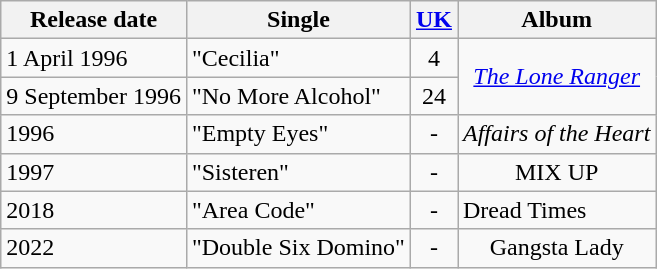<table class="wikitable">
<tr>
<th>Release date</th>
<th>Single</th>
<th><a href='#'>UK</a></th>
<th>Album</th>
</tr>
<tr>
<td>1 April 1996</td>
<td "Cecilia" (Simon & Garfunkel song)#Suggs version>"Cecilia"<br></td>
<td style="text-align:center;">4</td>
<td rowspan="2" style="text-align:center;"><em><a href='#'>The Lone Ranger</a></em></td>
</tr>
<tr>
<td>9 September 1996</td>
<td>"No More Alcohol"<br></td>
<td style="text-align:center;">24</td>
</tr>
<tr>
<td>1996</td>
<td>"Empty Eyes"<br></td>
<td style="text-align:center;">-</td>
<td rowspan="1" style="text-align:center;"><em>Affairs of the Heart</td>
</tr>
<tr>
<td>1997</td>
<td>"Sisteren"<br></td>
<td style="text-align:center;">-</td>
<td rowspan="1" style="text-align:center;"></em>MIX UP<em></td>
</tr>
<tr>
<td>2018</td>
<td>"Area Code"<br></td>
<td style="text-align:center;">-</td>
<td></em>Dread Times<em></td>
</tr>
<tr>
<td>2022</td>
<td>"Double Six Domino"<br></td>
<td style="text-align:center;">-</td>
<td rowspan="1" style="text-align:center;"></em>Gangsta Lady<em></td>
</tr>
</table>
